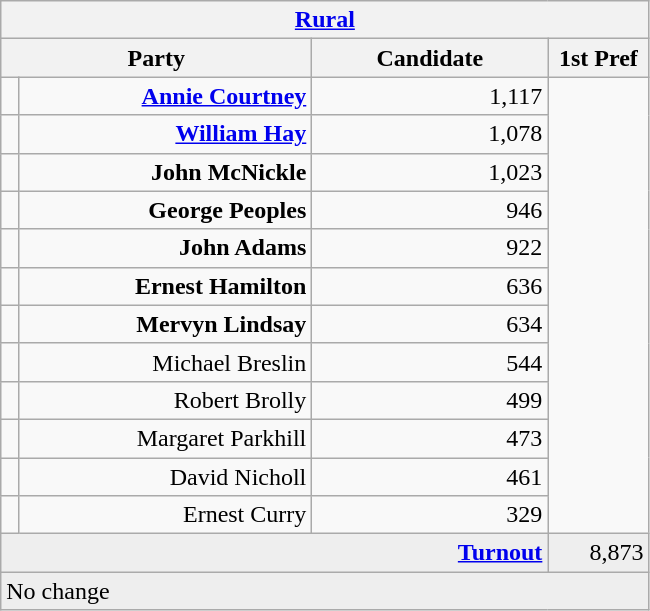<table class="wikitable">
<tr>
<th colspan="4" align="center"><a href='#'>Rural</a></th>
</tr>
<tr>
<th colspan="2" align="center" width=200>Party</th>
<th width=150>Candidate</th>
<th width=60>1st Pref</th>
</tr>
<tr>
<td></td>
<td align="right"><strong><a href='#'>Annie Courtney</a></strong></td>
<td align="right">1,117</td>
</tr>
<tr>
<td></td>
<td align="right"><strong><a href='#'>William Hay</a></strong></td>
<td align="right">1,078</td>
</tr>
<tr>
<td></td>
<td align="right"><strong>John McNickle</strong></td>
<td align="right">1,023</td>
</tr>
<tr>
<td></td>
<td align="right"><strong>George Peoples</strong></td>
<td align="right">946</td>
</tr>
<tr>
<td></td>
<td align="right"><strong>John Adams</strong></td>
<td align="right">922</td>
</tr>
<tr>
<td></td>
<td align="right"><strong>Ernest Hamilton</strong></td>
<td align="right">636</td>
</tr>
<tr>
<td></td>
<td align="right"><strong>Mervyn Lindsay</strong></td>
<td align="right">634</td>
</tr>
<tr>
<td></td>
<td align="right">Michael Breslin</td>
<td align="right">544</td>
</tr>
<tr>
<td></td>
<td align="right">Robert Brolly</td>
<td align="right">499</td>
</tr>
<tr>
<td></td>
<td align="right">Margaret Parkhill</td>
<td align="right">473</td>
</tr>
<tr>
<td></td>
<td align="right">David Nicholl</td>
<td align="right">461</td>
</tr>
<tr>
<td></td>
<td align="right">Ernest Curry</td>
<td align="right">329</td>
</tr>
<tr bgcolor="EEEEEE">
<td colspan=3 align="right"><strong><a href='#'>Turnout</a></strong></td>
<td align="right">8,873</td>
</tr>
<tr>
<td colspan=4 bgcolor="EEEEEE">No change</td>
</tr>
</table>
